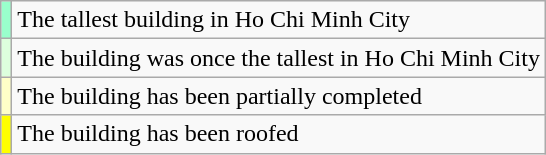<table class="wikitable">
<tr>
<td align="center" style="background-color:#9FC"></td>
<td>The tallest building in Ho Chi Minh City</td>
</tr>
<tr>
<td align="center" style="background-color:#ddffdd"></td>
<td>The building was once the tallest in Ho Chi Minh City</td>
</tr>
<tr>
<td align="center" style="background-color:#ffffc8"></td>
<td>The building has been partially completed</td>
</tr>
<tr>
<td align="center" style="background-color:#ffff00"></td>
<td>The building has been roofed</td>
</tr>
</table>
